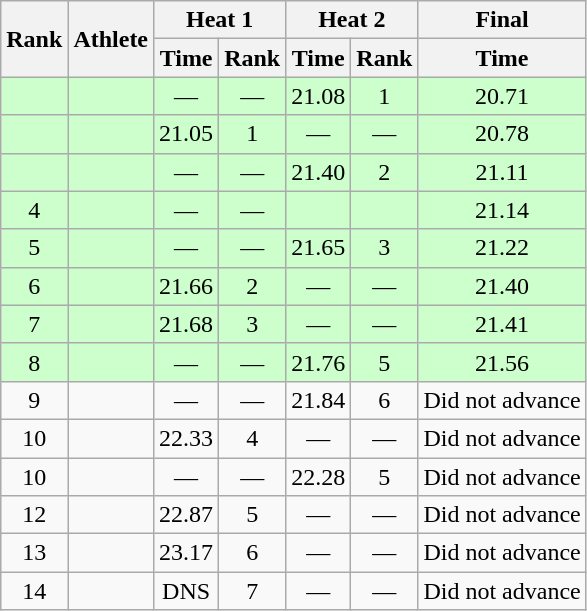<table class="wikitable sortable"  style="text-align:center">
<tr>
<th rowspan="2" data-sort-type=number>Rank</th>
<th rowspan="2">Athlete</th>
<th colspan="2">Heat 1</th>
<th colspan="2">Heat 2</th>
<th colspan="1">Final</th>
</tr>
<tr>
<th>Time</th>
<th>Rank</th>
<th>Time</th>
<th>Rank</th>
<th>Time</th>
</tr>
<tr bgcolor=ccffcc>
<td></td>
<td align="left"></td>
<td>—</td>
<td>—</td>
<td>21.08</td>
<td>1</td>
<td>20.71</td>
</tr>
<tr bgcolor=ccffcc>
<td></td>
<td align="left"></td>
<td>21.05</td>
<td>1</td>
<td>—</td>
<td>—</td>
<td>20.78</td>
</tr>
<tr bgcolor=ccffcc>
<td></td>
<td align="left"></td>
<td>—</td>
<td>—</td>
<td>21.40</td>
<td>2</td>
<td>21.11</td>
</tr>
<tr bgcolor=ccffcc>
<td>4</td>
<td align="left"></td>
<td>—</td>
<td>—</td>
<td></td>
<td></td>
<td>21.14</td>
</tr>
<tr bgcolor=ccffcc>
<td>5</td>
<td align="left"></td>
<td>—</td>
<td>—</td>
<td>21.65</td>
<td>3</td>
<td>21.22</td>
</tr>
<tr bgcolor=ccffcc>
<td>6</td>
<td align="left"></td>
<td>21.66</td>
<td>2</td>
<td>—</td>
<td>—</td>
<td>21.40</td>
</tr>
<tr bgcolor=ccffcc>
<td>7</td>
<td align="left"></td>
<td>21.68</td>
<td>3</td>
<td>—</td>
<td>—</td>
<td>21.41</td>
</tr>
<tr bgcolor=ccffcc>
<td>8</td>
<td align="left"></td>
<td>—</td>
<td>—</td>
<td>21.76</td>
<td>5</td>
<td>21.56</td>
</tr>
<tr>
<td>9</td>
<td align="left"></td>
<td>—</td>
<td>—</td>
<td>21.84</td>
<td>6</td>
<td colspan="1">Did not advance</td>
</tr>
<tr>
<td>10</td>
<td align="left"></td>
<td>22.33</td>
<td>4</td>
<td>—</td>
<td>—</td>
<td colspan="1">Did not advance</td>
</tr>
<tr>
<td>10</td>
<td align="left"></td>
<td>—</td>
<td>—</td>
<td>22.28</td>
<td>5</td>
<td colspan="1">Did not advance</td>
</tr>
<tr>
<td>12</td>
<td align="left"></td>
<td>22.87</td>
<td>5</td>
<td>—</td>
<td>—</td>
<td colspan="1">Did not advance</td>
</tr>
<tr>
<td>13</td>
<td align="left"></td>
<td>23.17</td>
<td>6</td>
<td>—</td>
<td>—</td>
<td colspan="1">Did not advance</td>
</tr>
<tr>
<td>14</td>
<td align="left"></td>
<td>DNS</td>
<td>7</td>
<td>—</td>
<td>—</td>
<td colspan="1">Did not advance</td>
</tr>
</table>
